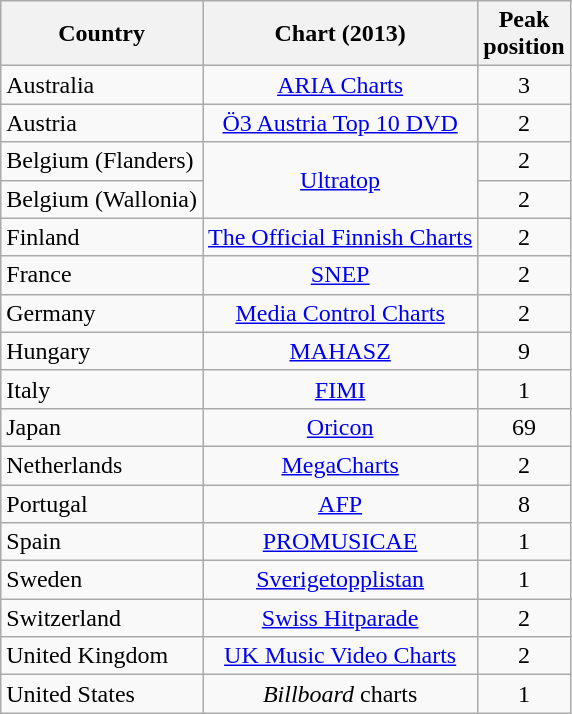<table class="wikitable sortable">
<tr>
<th>Country</th>
<th>Chart (2013)</th>
<th>Peak<br>position</th>
</tr>
<tr>
<td>Australia</td>
<td style="text-align:center;"><a href='#'>ARIA Charts</a></td>
<td style="text-align:center;">3</td>
</tr>
<tr>
<td>Austria</td>
<td style="text-align:center;"><a href='#'>Ö3 Austria Top 10 DVD</a></td>
<td style="text-align:center;">2</td>
</tr>
<tr>
<td>Belgium (Flanders)</td>
<td style="text-align:center;" rowspan=2><a href='#'>Ultratop</a></td>
<td style="text-align:center;">2</td>
</tr>
<tr>
<td>Belgium (Wallonia)</td>
<td style="text-align:center;">2</td>
</tr>
<tr>
<td>Finland</td>
<td style="text-align:center;"><a href='#'>The Official Finnish Charts</a></td>
<td style="text-align:center;">2</td>
</tr>
<tr>
<td>France</td>
<td style="text-align:center;"><a href='#'>SNEP</a></td>
<td style="text-align:center;">2</td>
</tr>
<tr>
<td>Germany</td>
<td style="text-align:center;"><a href='#'>Media Control Charts</a></td>
<td style="text-align:center;">2</td>
</tr>
<tr>
<td>Hungary</td>
<td style="text-align:center;"><a href='#'>MAHASZ</a></td>
<td style="text-align:center;">9</td>
</tr>
<tr>
<td>Italy</td>
<td style="text-align:center;"><a href='#'>FIMI</a></td>
<td style="text-align:center;">1</td>
</tr>
<tr>
<td>Japan</td>
<td style="text-align:center;"><a href='#'>Oricon</a></td>
<td style="text-align:center;">69</td>
</tr>
<tr>
<td>Netherlands</td>
<td style="text-align:center;"><a href='#'>MegaCharts</a></td>
<td style="text-align:center;">2</td>
</tr>
<tr>
<td>Portugal</td>
<td style="text-align:center;"><a href='#'>AFP</a></td>
<td style="text-align:center;">8</td>
</tr>
<tr>
<td>Spain</td>
<td style="text-align:center;"><a href='#'>PROMUSICAE</a></td>
<td style="text-align:center;">1</td>
</tr>
<tr>
<td>Sweden</td>
<td style="text-align:center;"><a href='#'>Sverigetopplistan</a></td>
<td style="text-align:center;">1</td>
</tr>
<tr>
<td>Switzerland</td>
<td style="text-align:center;"><a href='#'>Swiss Hitparade</a></td>
<td style="text-align:center;">2</td>
</tr>
<tr>
<td>United Kingdom</td>
<td style="text-align:center;"><a href='#'>UK Music Video Charts</a></td>
<td style="text-align:center;">2</td>
</tr>
<tr>
<td>United States</td>
<td style="text-align:center;"><em>Billboard</em> charts</td>
<td style="text-align:center;">1</td>
</tr>
</table>
